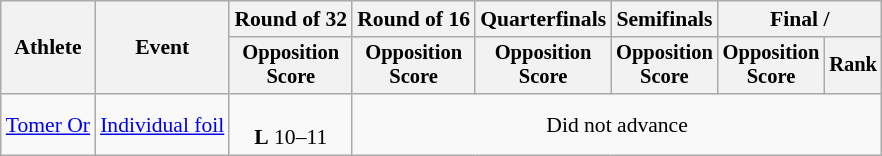<table class="wikitable" style="font-size:90%;">
<tr>
<th rowspan="2">Athlete</th>
<th rowspan="2">Event</th>
<th>Round of 32</th>
<th>Round of 16</th>
<th>Quarterfinals</th>
<th>Semifinals</th>
<th colspan=2>Final / </th>
</tr>
<tr style="font-size:95%">
<th>Opposition<br>Score</th>
<th>Opposition<br>Score</th>
<th>Opposition<br>Score</th>
<th>Opposition<br>Score</th>
<th>Opposition<br>Score</th>
<th>Rank</th>
</tr>
<tr align=center>
<td align=left><a href='#'>Tomer Or</a></td>
<td align=left><a href='#'>Individual foil</a></td>
<td><br><strong>L</strong> 10–11</td>
<td colspan=5>Did not advance</td>
</tr>
</table>
